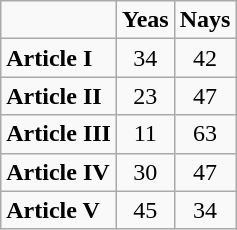<table class="wikitable">
<tr>
<td align="center"></td>
<td align="center"><strong>Yeas</strong></td>
<td align="center"><strong>Nays</strong></td>
</tr>
<tr>
<td><strong>Article I</strong></td>
<td align="center">34</td>
<td align="center">42</td>
</tr>
<tr>
<td><strong>Article II</strong></td>
<td align="center">23</td>
<td align="center">47</td>
</tr>
<tr>
<td><strong>Article III</strong></td>
<td align="center">11</td>
<td align="center">63</td>
</tr>
<tr>
<td><strong>Article IV</strong></td>
<td align="center">30</td>
<td align="center">47</td>
</tr>
<tr>
<td><strong>Article V</strong></td>
<td align="center">45</td>
<td align="center">34</td>
</tr>
</table>
